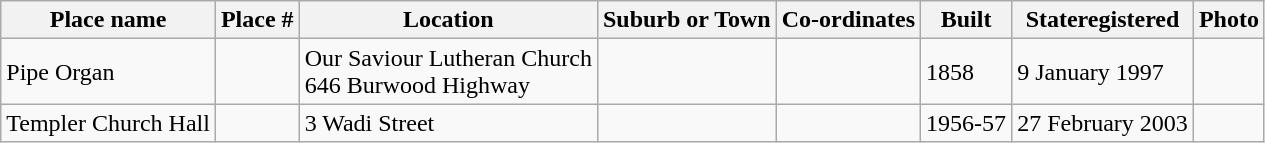<table class="wikitable sortable">
<tr>
<th>Place name</th>
<th>Place #</th>
<th>Location</th>
<th>Suburb or Town</th>
<th>Co-ordinates</th>
<th>Built</th>
<th>Stateregistered</th>
<th class="unsortable">Photo</th>
</tr>
<tr>
<td>Pipe Organ</td>
<td></td>
<td>Our Saviour Lutheran Church<br>646 Burwood Highway</td>
<td></td>
<td></td>
<td>1858</td>
<td>9 January 1997</td>
<td></td>
</tr>
<tr>
<td>Templer Church Hall</td>
<td></td>
<td>3 Wadi Street</td>
<td></td>
<td></td>
<td>1956-57</td>
<td>27 February 2003</td>
<td></td>
</tr>
</table>
